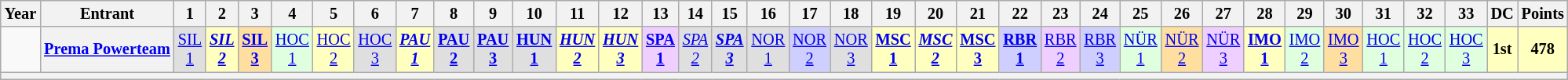<table class="wikitable" style="text-align:center; font-size:85%">
<tr>
<th>Year</th>
<th>Entrant</th>
<th>1</th>
<th>2</th>
<th>3</th>
<th>4</th>
<th>5</th>
<th>6</th>
<th>7</th>
<th>8</th>
<th>9</th>
<th>10</th>
<th>11</th>
<th>12</th>
<th>13</th>
<th>14</th>
<th>15</th>
<th>16</th>
<th>17</th>
<th>18</th>
<th>19</th>
<th>20</th>
<th>21</th>
<th>22</th>
<th>23</th>
<th>24</th>
<th>25</th>
<th>26</th>
<th>27</th>
<th>28</th>
<th>29</th>
<th>30</th>
<th>31</th>
<th>32</th>
<th>33</th>
<th>DC</th>
<th>Points</th>
</tr>
<tr>
<td id=2014R></td>
<th nowrap><a href='#'>Prema Powerteam</a></th>
<td style="background:#DFDFDF;"><a href='#'>SIL<br>1</a><br></td>
<td style="background:#FFFFBF;"><strong><em><a href='#'>SIL<br>2</a><br></em></strong></td>
<td style="background:#FFDF9F;"><strong><a href='#'>SIL<br>3</a><br></strong></td>
<td style="background:#DFFFDF;"><a href='#'>HOC<br>1</a><br></td>
<td style="background:#FFFFBF;"><a href='#'>HOC<br>2</a><br></td>
<td style="background:#DFDFDF;"><a href='#'>HOC<br>3</a><br></td>
<td style="background:#FFFFBF;"><strong><em><a href='#'>PAU<br>1</a><br></em></strong></td>
<td style="background:#DFDFDF;"><strong><a href='#'>PAU<br>2</a><br></strong></td>
<td style="background:#DFDFDF;"><strong><a href='#'>PAU<br>3</a><br></strong></td>
<td style="background:#DFDFDF;"><strong><a href='#'>HUN<br>1</a><br></strong></td>
<td style="background:#FFFFBF;"><strong><em><a href='#'>HUN<br>2</a><br></em></strong></td>
<td style="background:#FFFFBF;"><strong><em><a href='#'>HUN<br>3</a><br></em></strong></td>
<td style="background:#EFCFFF;"><strong><a href='#'>SPA<br>1</a><br></strong></td>
<td style="background:#DFDFDF;"><em><a href='#'>SPA<br>2</a><br></em></td>
<td style="background:#DFDFDF;"><strong><em><a href='#'>SPA<br>3</a><br></em></strong></td>
<td style="background:#DFDFDF;"><a href='#'>NOR<br>1</a><br></td>
<td style="background:#CFCFFF;"><a href='#'>NOR<br>2</a><br></td>
<td style="background:#DFDFDF;"><a href='#'>NOR<br>3</a><br></td>
<td style="background:#FFFFBF;"><strong><a href='#'>MSC<br>1</a><br></strong></td>
<td style="background:#FFFFBF;"><strong><em><a href='#'>MSC<br>2</a><br></em></strong></td>
<td style="background:#FFFFBF;"><strong><a href='#'>MSC<br>3</a><br></strong></td>
<td style="background:#CFCFFF;"><strong><a href='#'>RBR<br>1</a></strong><br></td>
<td style="background:#EFCFFF;"><a href='#'>RBR<br>2</a><br></td>
<td style="background:#CFCFFF;"><a href='#'>RBR<br>3</a><br></td>
<td style="background:#DFFFDF;"><a href='#'>NÜR<br>1</a><br></td>
<td style="background:#FFDF9F;"><a href='#'>NÜR<br>2</a><br></td>
<td style="background:#EFCFFF;"><a href='#'>NÜR<br>3</a><br></td>
<td style="background:#FFFFBF;"><strong><a href='#'>IMO<br>1</a></strong><br></td>
<td style="background:#DFFFDF;"><a href='#'>IMO<br>2</a><br></td>
<td style="background:#FFDF9F;"><a href='#'>IMO<br>3</a><br></td>
<td style="background:#DFFFDF;"><a href='#'>HOC<br>1</a><br></td>
<td style="background:#DFFFDF;"><a href='#'>HOC<br>2</a><br></td>
<td style="background:#DFFFDF;"><a href='#'>HOC<br>3</a><br></td>
<th style="background:#FFFFBF;">1st</th>
<th style="background:#FFFFBF;">478</th>
</tr>
<tr>
<th colspan="37"></th>
</tr>
</table>
